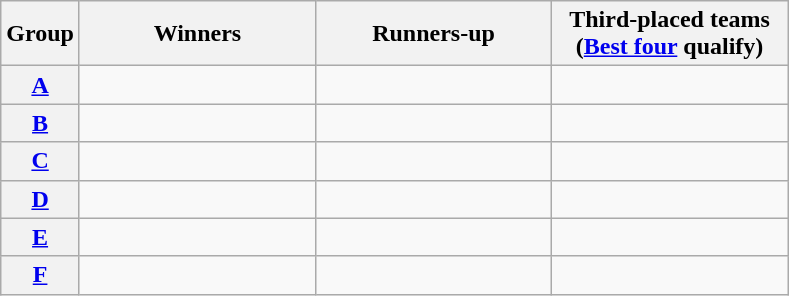<table class="wikitable">
<tr>
<th>Group</th>
<th width="150">Winners</th>
<th width="150">Runners-up</th>
<th width="150">Third-placed teams<br>(<a href='#'>Best four</a> qualify)</th>
</tr>
<tr>
<th><a href='#'>A</a></th>
<td></td>
<td></td>
<td></td>
</tr>
<tr>
<th><a href='#'>B</a></th>
<td></td>
<td></td>
<td></td>
</tr>
<tr>
<th><a href='#'>C</a></th>
<td></td>
<td></td>
<td></td>
</tr>
<tr>
<th><a href='#'>D</a></th>
<td></td>
<td></td>
<td></td>
</tr>
<tr>
<th><a href='#'>E</a></th>
<td></td>
<td></td>
<td></td>
</tr>
<tr>
<th><a href='#'>F</a></th>
<td></td>
<td></td>
<td></td>
</tr>
</table>
